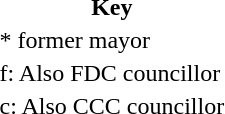<table>
<tr>
<th>Key</th>
</tr>
<tr>
<td>* former mayor</td>
</tr>
<tr>
<td>f: Also FDC councillor</td>
</tr>
<tr>
<td>c: Also CCC councillor</td>
</tr>
</table>
